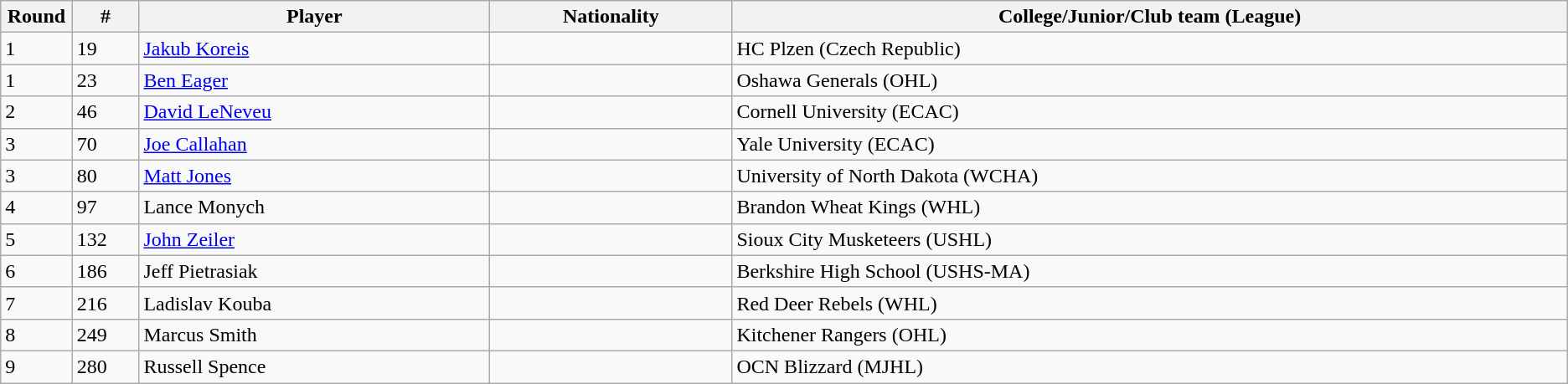<table class="wikitable">
<tr align="center">
<th bgcolor="#DDDDFF" width="4.0%">Round</th>
<th bgcolor="#DDDDFF" width="4.0%">#</th>
<th bgcolor="#DDDDFF" width="21.0%">Player</th>
<th bgcolor="#DDDDFF" width="14.5%">Nationality</th>
<th bgcolor="#DDDDFF" width="50.0%">College/Junior/Club team (League)</th>
</tr>
<tr>
<td>1</td>
<td>19</td>
<td><a href='#'>Jakub Koreis</a></td>
<td></td>
<td>HC Plzen (Czech Republic)</td>
</tr>
<tr>
<td>1</td>
<td>23</td>
<td><a href='#'>Ben Eager</a></td>
<td></td>
<td>Oshawa Generals (OHL)</td>
</tr>
<tr>
<td>2</td>
<td>46</td>
<td><a href='#'>David LeNeveu</a></td>
<td></td>
<td>Cornell University (ECAC)</td>
</tr>
<tr>
<td>3</td>
<td>70</td>
<td><a href='#'>Joe Callahan</a></td>
<td></td>
<td>Yale University (ECAC)</td>
</tr>
<tr>
<td>3</td>
<td>80</td>
<td><a href='#'>Matt Jones</a></td>
<td></td>
<td>University of North Dakota (WCHA)</td>
</tr>
<tr>
<td>4</td>
<td>97</td>
<td>Lance Monych</td>
<td></td>
<td>Brandon Wheat Kings (WHL)</td>
</tr>
<tr>
<td>5</td>
<td>132</td>
<td><a href='#'>John Zeiler</a></td>
<td></td>
<td>Sioux City Musketeers (USHL)</td>
</tr>
<tr>
<td>6</td>
<td>186</td>
<td>Jeff Pietrasiak</td>
<td></td>
<td>Berkshire High School (USHS-MA)</td>
</tr>
<tr>
<td>7</td>
<td>216</td>
<td>Ladislav Kouba</td>
<td></td>
<td>Red Deer Rebels (WHL)</td>
</tr>
<tr>
<td>8</td>
<td>249</td>
<td>Marcus Smith</td>
<td></td>
<td>Kitchener Rangers (OHL)</td>
</tr>
<tr>
<td>9</td>
<td>280</td>
<td>Russell Spence</td>
<td></td>
<td>OCN Blizzard (MJHL)</td>
</tr>
</table>
